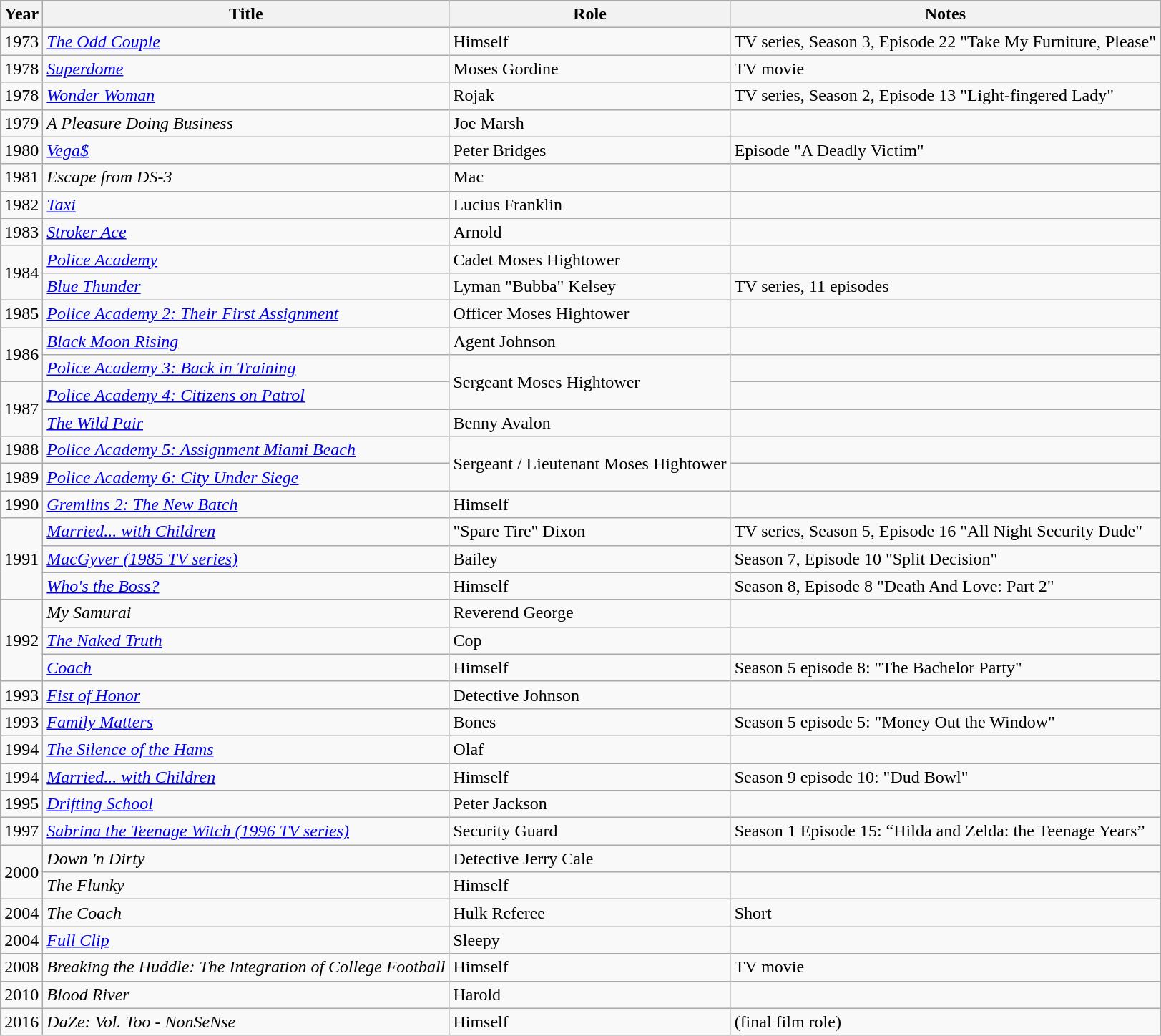<table class="wikitable">
<tr>
<th>Year</th>
<th>Title</th>
<th>Role</th>
<th>Notes</th>
</tr>
<tr>
<td>1973</td>
<td><em><a href='#'>The Odd Couple</a></em></td>
<td>Himself</td>
<td>TV series, Season 3, Episode 22 "Take My Furniture, Please"</td>
</tr>
<tr>
<td>1978</td>
<td><em><a href='#'>Superdome</a></em></td>
<td>Moses Gordine</td>
<td>TV movie</td>
</tr>
<tr>
<td>1978</td>
<td><em><a href='#'>Wonder Woman</a></em></td>
<td>Rojak</td>
<td>TV series, Season 2, Episode 13 "Light-fingered Lady"</td>
</tr>
<tr>
<td>1979</td>
<td><em>A Pleasure Doing Business</em></td>
<td>Joe Marsh</td>
<td></td>
</tr>
<tr>
<td>1980</td>
<td><em><a href='#'>Vega$</a></em></td>
<td>Peter Bridges</td>
<td>Episode "A Deadly Victim"</td>
</tr>
<tr>
<td>1981</td>
<td><em>Escape from DS-3</em></td>
<td>Mac</td>
<td></td>
</tr>
<tr>
<td>1982</td>
<td><em><a href='#'>Taxi</a></em></td>
<td>Lucius Franklin</td>
<td></td>
</tr>
<tr>
<td>1983</td>
<td><em><a href='#'>Stroker Ace</a></em></td>
<td>Arnold</td>
<td></td>
</tr>
<tr>
<td rowspan="2">1984</td>
<td><em><a href='#'>Police Academy</a></em></td>
<td>Cadet Moses Hightower</td>
<td></td>
</tr>
<tr>
<td><em><a href='#'>Blue Thunder</a></em></td>
<td>Lyman "Bubba" Kelsey</td>
<td>TV series, 11 episodes</td>
</tr>
<tr>
<td>1985</td>
<td><em><a href='#'>Police Academy 2: Their First Assignment</a></em></td>
<td>Officer Moses Hightower</td>
<td></td>
</tr>
<tr>
<td rowspan="2">1986</td>
<td><em><a href='#'>Black Moon Rising</a></em></td>
<td>Agent Johnson</td>
<td></td>
</tr>
<tr>
<td><em><a href='#'>Police Academy 3: Back in Training</a></em></td>
<td rowspan="2">Sergeant Moses Hightower</td>
<td></td>
</tr>
<tr>
<td rowspan="2">1987</td>
<td><em><a href='#'>Police Academy 4: Citizens on Patrol</a></em></td>
<td></td>
</tr>
<tr>
<td><em><a href='#'>The Wild Pair</a></em></td>
<td>Benny Avalon</td>
<td></td>
</tr>
<tr>
<td>1988</td>
<td><em><a href='#'>Police Academy 5: Assignment Miami Beach</a></em></td>
<td rowspan="2">Sergeant / Lieutenant Moses Hightower</td>
<td></td>
</tr>
<tr>
<td>1989</td>
<td><em><a href='#'>Police Academy 6: City Under Siege</a></em></td>
<td></td>
</tr>
<tr>
<td>1990</td>
<td><em><a href='#'>Gremlins 2: The New Batch</a></em></td>
<td>Himself</td>
<td></td>
</tr>
<tr>
<td rowspan="3">1991</td>
<td><em><a href='#'>Married... with Children</a></em></td>
<td>"Spare Tire" Dixon</td>
<td>TV series, Season 5, Episode 16 "All Night Security Dude"</td>
</tr>
<tr>
<td><em><a href='#'>MacGyver (1985 TV series)</a></em></td>
<td>Bailey</td>
<td>Season 7, Episode 10 "Split Decision"</td>
</tr>
<tr>
<td><em><a href='#'>Who's the Boss?</a></em></td>
<td>Himself</td>
<td>Season 8, Episode 8 "Death And Love: Part 2"</td>
</tr>
<tr>
<td rowspan="3">1992</td>
<td><em>My Samurai</em></td>
<td>Reverend George</td>
<td></td>
</tr>
<tr>
<td><em><a href='#'>The Naked Truth</a></em></td>
<td>Cop</td>
<td></td>
</tr>
<tr>
<td><em><a href='#'>Coach</a></em></td>
<td>Himself</td>
<td>Season 5 episode 8: "The Bachelor Party"</td>
</tr>
<tr>
<td>1993</td>
<td><em><a href='#'>Fist of Honor</a></em></td>
<td>Detective Johnson</td>
<td></td>
</tr>
<tr>
<td>1993</td>
<td><em><a href='#'>Family Matters</a></em></td>
<td>Bones</td>
<td>Season 5 episode 5: "Money Out the Window"</td>
</tr>
<tr>
<td>1994</td>
<td><em><a href='#'>The Silence of the Hams</a></em></td>
<td>Olaf</td>
<td></td>
</tr>
<tr>
<td>1994</td>
<td><em><a href='#'>Married... with Children</a></em></td>
<td>Himself</td>
<td>Season 9 episode 10: "Dud Bowl"</td>
</tr>
<tr>
<td>1995</td>
<td><em><a href='#'>Drifting School</a></em></td>
<td>Peter Jackson</td>
<td></td>
</tr>
<tr>
<td>1997</td>
<td><em><a href='#'>Sabrina the Teenage Witch (1996 TV series)</a></em></td>
<td>Security Guard</td>
<td>Season 1 Episode 15: “Hilda and Zelda: the Teenage Years” </td>
</tr>
<tr>
<td rowspan="2">2000</td>
<td><em>Down 'n Dirty</em></td>
<td>Detective Jerry Cale</td>
<td></td>
</tr>
<tr>
<td><em>The Flunky</em></td>
<td>Himself</td>
<td></td>
</tr>
<tr>
<td>2004</td>
<td><em>The Coach</em></td>
<td>Hulk Referee</td>
<td>Short</td>
</tr>
<tr>
<td>2004</td>
<td><em><a href='#'>Full Clip</a></em></td>
<td>Sleepy</td>
<td></td>
</tr>
<tr>
<td>2008</td>
<td><em>Breaking the Huddle: The Integration of College Football</em></td>
<td>Himself</td>
<td>TV movie</td>
</tr>
<tr>
<td>2010</td>
<td><em>Blood River</em></td>
<td>Harold</td>
<td></td>
</tr>
<tr>
<td>2016</td>
<td><em>DaZe: Vol. Too  - NonSeNse</em></td>
<td>Himself</td>
<td>(final film role)</td>
</tr>
</table>
